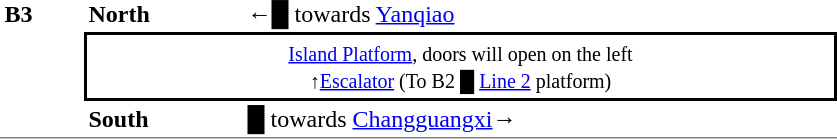<table table border=0 cellspacing=0 cellpadding=3>
<tr>
<td style="border-top:solid 0px gray;border-bottom:solid 1px gray;" width=50 rowspan=3 valign=top><strong>B3</strong></td>
<td style="border-top:solid 0px gray;" width=100><strong>North</strong></td>
<td style="border-top:solid 0px gray;" width=390>←<span>█</span> towards <a href='#'>Yanqiao</a></td>
</tr>
<tr>
<td style="border-top:solid 2px black;border-right:solid 2px black;border-left:solid 2px black;border-bottom:solid 2px black;text-align:center;" colspan=2><small><a href='#'>Island Platform</a>, doors will open on the left<br>↑<a href='#'>Escalator</a> (To B2 <span>█</span> <a href='#'>Line 2</a> platform)</small></td>
</tr>
<tr>
<td style="border-bottom:solid 1px gray;"><strong>South</strong></td>
<td style="border-bottom:solid 1px gray;"><span>█</span> towards <a href='#'>Changguangxi</a>→</td>
</tr>
</table>
